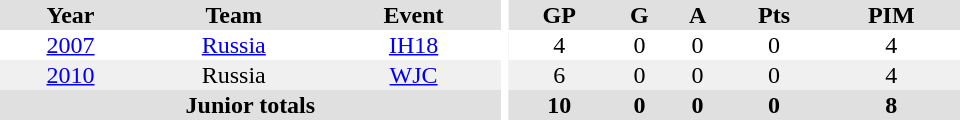<table border="0" cellpadding="1" cellspacing="0" ID="Table3" style="text-align:center; width:40em">
<tr bgcolor="#e0e0e0">
<th>Year</th>
<th>Team</th>
<th>Event</th>
<th rowspan="102" bgcolor="#ffffff"></th>
<th>GP</th>
<th>G</th>
<th>A</th>
<th>Pts</th>
<th>PIM</th>
</tr>
<tr>
<td><a href='#'>2007</a></td>
<td><a href='#'>Russia</a></td>
<td><a href='#'>IH18</a></td>
<td>4</td>
<td>0</td>
<td>0</td>
<td>0</td>
<td>4</td>
</tr>
<tr bgcolor="#f0f0f0">
<td><a href='#'>2010</a></td>
<td>Russia</td>
<td><a href='#'>WJC</a></td>
<td>6</td>
<td>0</td>
<td>0</td>
<td>0</td>
<td>4</td>
</tr>
<tr bgcolor="#e0e0e0">
<th colspan="3">Junior totals</th>
<th>10</th>
<th>0</th>
<th>0</th>
<th>0</th>
<th>8</th>
</tr>
</table>
